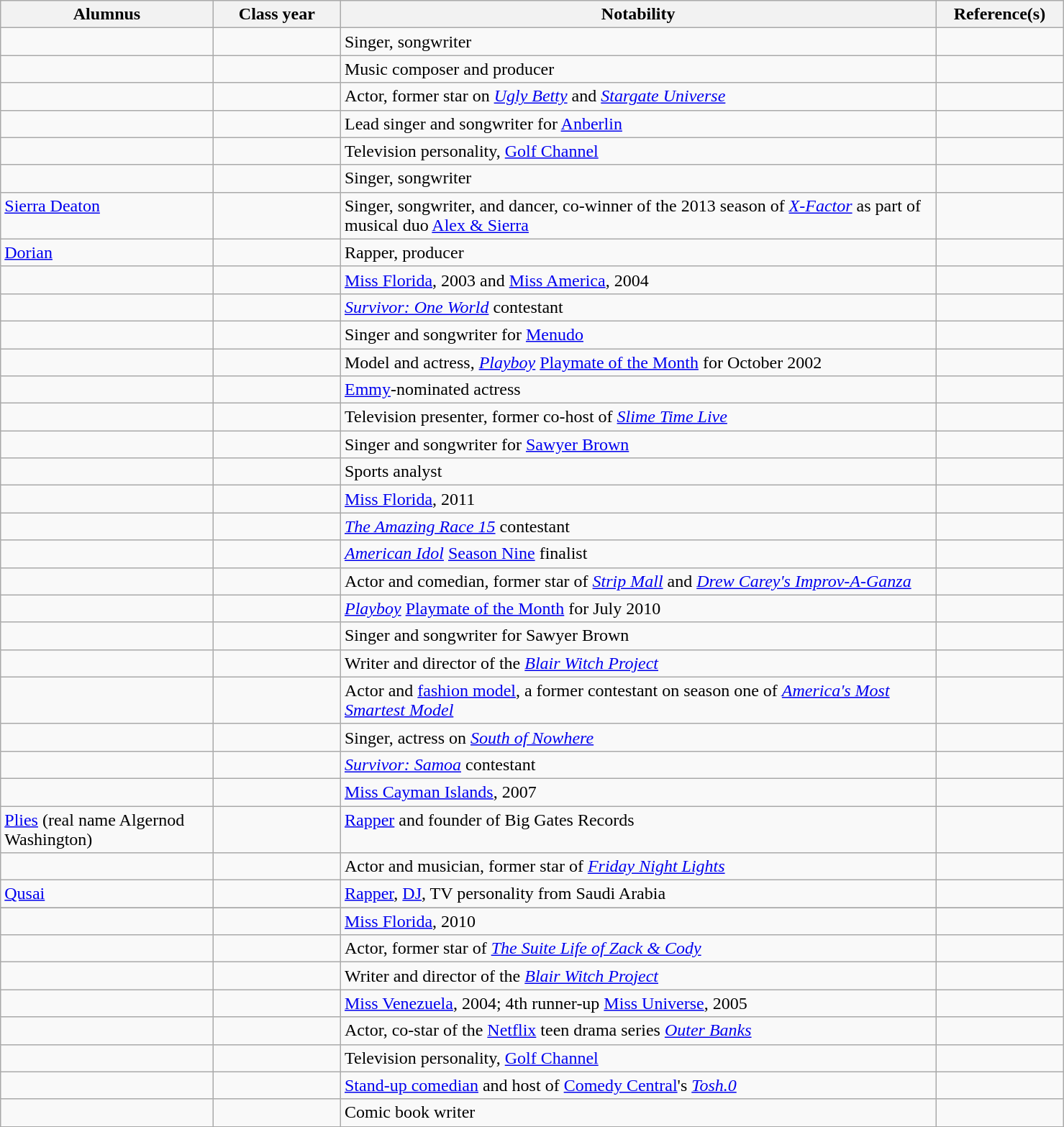<table class="wikitable sortable" style="width:78%;">
<tr valign="top">
<th style="width:20%;">Alumnus</th>
<th style="width:12%;">Class year</th>
<th style="width:56%;" class="unsortable">Notability</th>
<th style="width:12%;" class="unsortable">Reference(s)</th>
</tr>
<tr valign="top">
<td></td>
<td></td>
<td>Singer, songwriter</td>
<td></td>
</tr>
<tr valign="top">
<td></td>
<td data-sort-value="00"></td>
<td>Music composer and producer</td>
<td></td>
</tr>
<tr valign="top">
<td></td>
<td></td>
<td>Actor, former star on <em><a href='#'>Ugly Betty</a></em> and <em><a href='#'>Stargate Universe</a></em></td>
<td></td>
</tr>
<tr valign="top">
<td></td>
<td></td>
<td>Lead singer and songwriter for <a href='#'>Anberlin</a></td>
<td></td>
</tr>
<tr valign="top">
<td></td>
<td></td>
<td>Television personality, <a href='#'>Golf Channel</a></td>
<td></td>
</tr>
<tr valign="top">
<td></td>
<td></td>
<td>Singer, songwriter</td>
</tr>
<tr valign="top">
<td><a href='#'>Sierra Deaton</a></td>
<td></td>
<td>Singer, songwriter, and dancer, co-winner of the 2013 season of <em><a href='#'>X-Factor</a></em> as part of musical duo <a href='#'>Alex & Sierra</a></td>
<td></td>
</tr>
<tr valign="top">
<td><a href='#'>Dorian</a></td>
<td></td>
<td>Rapper, producer</td>
</tr>
<tr valign="top">
<td></td>
<td></td>
<td><a href='#'>Miss Florida</a>, 2003 and <a href='#'>Miss America</a>, 2004</td>
<td></td>
</tr>
<tr valign="top">
<td></td>
<td></td>
<td><em><a href='#'>Survivor: One World</a></em> contestant</td>
<td></td>
</tr>
<tr valign="top">
<td></td>
<td data-sort-value="00"></td>
<td>Singer and songwriter for <a href='#'>Menudo</a></td>
<td></td>
</tr>
<tr valign="top">
<td></td>
<td data-sort-value="00"></td>
<td>Model and actress, <em><a href='#'>Playboy</a></em> <a href='#'>Playmate of the Month</a> for October 2002</td>
<td></td>
</tr>
<tr valign="top">
<td></td>
<td></td>
<td><a href='#'>Emmy</a>-nominated actress</td>
<td></td>
</tr>
<tr valign="top">
<td></td>
<td data-sort-value="00"></td>
<td>Television presenter, former co-host of <em><a href='#'>Slime Time Live</a></em></td>
<td></td>
</tr>
<tr valign="top">
<td></td>
<td data-sort-value="00"></td>
<td>Singer and songwriter for <a href='#'>Sawyer Brown</a></td>
<td></td>
</tr>
<tr valign="top">
<td></td>
<td></td>
<td>Sports analyst</td>
<td></td>
</tr>
<tr valign="top">
<td></td>
<td data-sort-value="00"></td>
<td><a href='#'>Miss Florida</a>, 2011</td>
<td></td>
</tr>
<tr valign="top">
<td></td>
<td data-sort-value="00"></td>
<td><em><a href='#'>The Amazing Race 15</a></em> contestant</td>
<td></td>
</tr>
<tr valign="top">
<td></td>
<td data-sort-value="00"></td>
<td><em><a href='#'>American Idol</a></em> <a href='#'>Season Nine</a> finalist</td>
<td></td>
</tr>
<tr valign="top">
<td></td>
<td></td>
<td>Actor and comedian, former star of <em><a href='#'>Strip Mall</a></em> and <em><a href='#'>Drew Carey's Improv-A-Ganza</a></em></td>
<td></td>
</tr>
<tr valign="top">
<td></td>
<td data-sort-value="00"></td>
<td><em><a href='#'>Playboy</a></em> <a href='#'>Playmate of the Month</a> for July 2010</td>
<td></td>
</tr>
<tr valign="top">
<td></td>
<td data-sort-value="00"></td>
<td>Singer and songwriter for Sawyer Brown</td>
<td></td>
</tr>
<tr valign="top">
<td></td>
<td></td>
<td>Writer and director of the <em><a href='#'>Blair Witch Project</a></em></td>
<td></td>
</tr>
<tr valign="top">
<td></td>
<td></td>
<td>Actor and <a href='#'>fashion model</a>, a former contestant on season one of <em><a href='#'>America's Most Smartest Model</a></em></td>
<td></td>
</tr>
<tr valign="top">
<td></td>
<td data-sort-value="00"></td>
<td>Singer, actress on <em><a href='#'>South of Nowhere</a></em></td>
<td></td>
</tr>
<tr valign="top">
<td></td>
<td></td>
<td><em><a href='#'>Survivor: Samoa</a></em> contestant</td>
<td></td>
</tr>
<tr valign="top">
<td></td>
<td data-sort-value="00"></td>
<td><a href='#'>Miss Cayman Islands</a>, 2007</td>
<td></td>
</tr>
<tr valign="top">
<td><a href='#'>Plies</a> (real name  Algernod Washington)</td>
<td data-sort-value="00"></td>
<td><a href='#'>Rapper</a> and founder of Big Gates Records</td>
<td></td>
</tr>
<tr valign="top">
<td></td>
<td data-sort-value="00"></td>
<td>Actor and musician, former star of <em><a href='#'>Friday Night Lights</a></em></td>
<td></td>
</tr>
<tr valign="top">
<td><a href='#'>Qusai</a></td>
<td data-sort-value="00"></td>
<td><a href='#'>Rapper</a>, <a href='#'>DJ</a>, TV personality from Saudi Arabia</td>
<td></td>
</tr>
<tr valign="top">
</tr>
<tr valign="top">
<td></td>
<td data-sort-value="00"></td>
<td><a href='#'>Miss Florida</a>, 2010</td>
<td></td>
</tr>
<tr valign="top">
<td></td>
<td></td>
<td>Actor, former star of <em><a href='#'>The Suite Life of Zack & Cody</a></em></td>
<td></td>
</tr>
<tr valign="top">
<td></td>
<td></td>
<td>Writer and director of the <em><a href='#'>Blair Witch Project</a></em></td>
<td></td>
</tr>
<tr valign="top">
<td></td>
<td></td>
<td><a href='#'>Miss Venezuela</a>, 2004; 4th runner-up <a href='#'>Miss Universe</a>, 2005</td>
<td></td>
</tr>
<tr valign="top">
<td></td>
<td></td>
<td>Actor, co-star of the <a href='#'>Netflix</a> teen drama series <em><a href='#'>Outer Banks</a></em></td>
<td></td>
</tr>
<tr valign="top">
<td></td>
<td data-sort-value="00"></td>
<td>Television personality, <a href='#'>Golf Channel</a></td>
<td></td>
</tr>
<tr valign="top">
<td></td>
<td></td>
<td><a href='#'>Stand-up comedian</a> and host of <a href='#'>Comedy Central</a>'s <em><a href='#'>Tosh.0</a></em></td>
<td></td>
</tr>
<tr valign="top">
<td></td>
<td></td>
<td>Comic book writer</td>
<td></td>
</tr>
<tr valign="top">
</tr>
</table>
